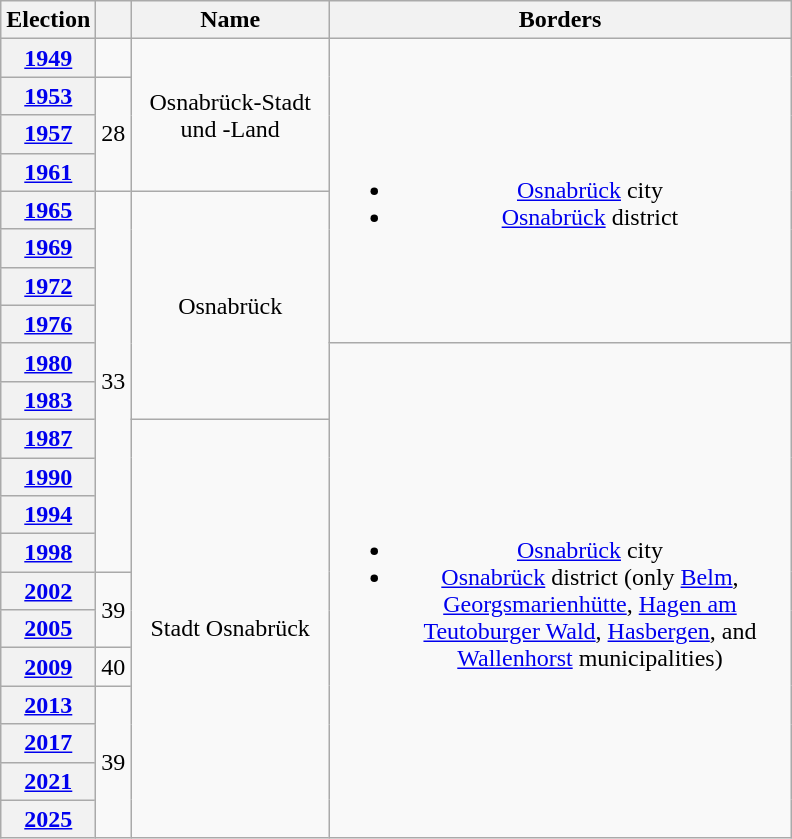<table class=wikitable style="text-align:center">
<tr>
<th>Election</th>
<th></th>
<th width=125px>Name</th>
<th width=300px>Borders</th>
</tr>
<tr>
<th><a href='#'>1949</a></th>
<td></td>
<td rowspan=4>Osnabrück-Stadt und -Land</td>
<td rowspan=8><br><ul><li><a href='#'>Osnabrück</a> city</li><li><a href='#'>Osnabrück</a> district</li></ul></td>
</tr>
<tr>
<th><a href='#'>1953</a></th>
<td rowspan=3>28</td>
</tr>
<tr>
<th><a href='#'>1957</a></th>
</tr>
<tr>
<th><a href='#'>1961</a></th>
</tr>
<tr>
<th><a href='#'>1965</a></th>
<td rowspan=10>33</td>
<td rowspan=6>Osnabrück</td>
</tr>
<tr>
<th><a href='#'>1969</a></th>
</tr>
<tr>
<th><a href='#'>1972</a></th>
</tr>
<tr>
<th><a href='#'>1976</a></th>
</tr>
<tr>
<th><a href='#'>1980</a></th>
<td rowspan=13><br><ul><li><a href='#'>Osnabrück</a> city</li><li><a href='#'>Osnabrück</a> district (only <a href='#'>Belm</a>, <a href='#'>Georgsmarienhütte</a>, <a href='#'>Hagen am Teutoburger Wald</a>, <a href='#'>Hasbergen</a>, and <a href='#'>Wallenhorst</a> municipalities)</li></ul></td>
</tr>
<tr>
<th><a href='#'>1983</a></th>
</tr>
<tr>
<th><a href='#'>1987</a></th>
<td rowspan=11>Stadt Osnabrück</td>
</tr>
<tr>
<th><a href='#'>1990</a></th>
</tr>
<tr>
<th><a href='#'>1994</a></th>
</tr>
<tr>
<th><a href='#'>1998</a></th>
</tr>
<tr>
<th><a href='#'>2002</a></th>
<td rowspan=2>39</td>
</tr>
<tr>
<th><a href='#'>2005</a></th>
</tr>
<tr>
<th><a href='#'>2009</a></th>
<td>40</td>
</tr>
<tr>
<th><a href='#'>2013</a></th>
<td rowspan=4>39</td>
</tr>
<tr>
<th><a href='#'>2017</a></th>
</tr>
<tr>
<th><a href='#'>2021</a></th>
</tr>
<tr>
<th><a href='#'>2025</a></th>
</tr>
</table>
